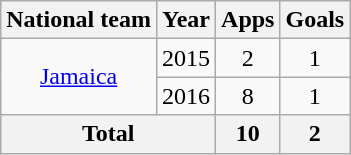<table class="wikitable" style="text-align: center;">
<tr>
<th>National team</th>
<th>Year</th>
<th>Apps</th>
<th>Goals</th>
</tr>
<tr>
<td rowspan=2><a href='#'>Jamaica</a></td>
<td>2015</td>
<td>2</td>
<td>1</td>
</tr>
<tr>
<td>2016</td>
<td>8</td>
<td>1</td>
</tr>
<tr>
<th colspan=2>Total</th>
<th>10</th>
<th>2</th>
</tr>
</table>
